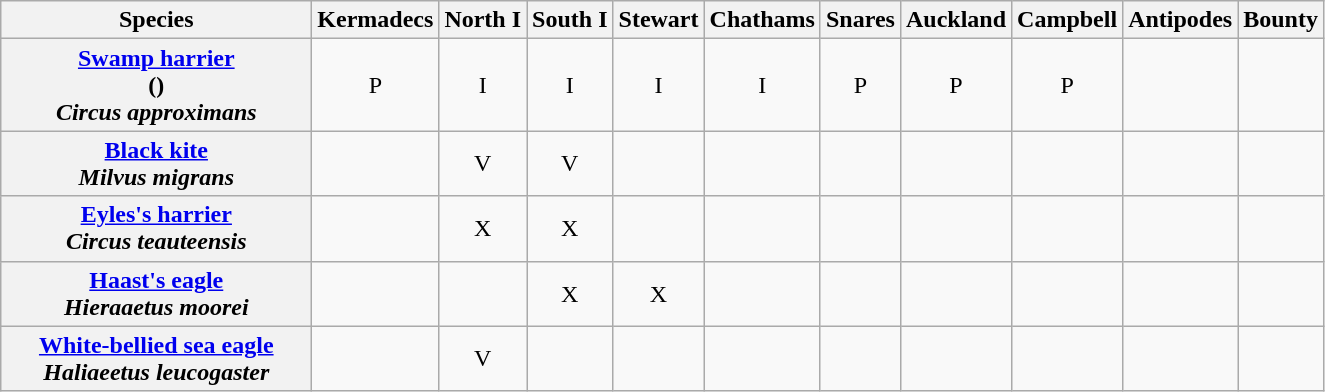<table class="wikitable" style="text-align:center">
<tr>
<th width="200">Species</th>
<th>Kermadecs</th>
<th>North I</th>
<th>South I</th>
<th>Stewart</th>
<th>Chathams</th>
<th>Snares</th>
<th>Auckland</th>
<th>Campbell</th>
<th>Antipodes</th>
<th>Bounty</th>
</tr>
<tr>
<th><a href='#'>Swamp harrier</a><br>()<br><em>Circus approximans</em></th>
<td>P</td>
<td>I</td>
<td>I</td>
<td>I</td>
<td>I</td>
<td>P</td>
<td>P</td>
<td>P</td>
<td></td>
<td></td>
</tr>
<tr>
<th><a href='#'>Black kite</a><br><em>Milvus migrans</em></th>
<td></td>
<td>V</td>
<td>V</td>
<td></td>
<td></td>
<td></td>
<td></td>
<td></td>
<td></td>
<td></td>
</tr>
<tr>
<th><a href='#'>Eyles's harrier</a><br><em>Circus teauteensis</em></th>
<td></td>
<td>X</td>
<td>X</td>
<td></td>
<td></td>
<td></td>
<td></td>
<td></td>
<td></td>
<td></td>
</tr>
<tr>
<th><a href='#'>Haast's eagle</a><br><em>Hieraaetus moorei</em></th>
<td></td>
<td></td>
<td>X</td>
<td>X</td>
<td></td>
<td></td>
<td></td>
<td></td>
<td></td>
<td></td>
</tr>
<tr>
<th><a href='#'>White-bellied sea eagle</a><br><em>Haliaeetus leucogaster</em></th>
<td></td>
<td>V</td>
<td></td>
<td></td>
<td></td>
<td></td>
<td></td>
<td></td>
<td></td>
<td></td>
</tr>
</table>
